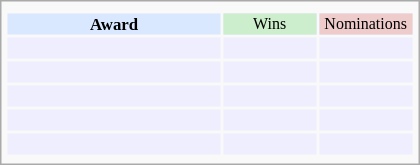<table class="infobox" style="width: 25em; text-align: left; font-size: 70%; vertical-align: middle;">
<tr>
<td colspan="3" style="text-align:center;"></td>
</tr>
<tr bgcolor=#D9E8FF style="text-align:center;">
<th style="vertical-align: middle;">Award</th>
<td style="background:#cceecc; font-size:8pt;" width="60px">Wins</td>
<td style="background:#eecccc; font-size:8pt;" width="60px">Nominations</td>
</tr>
<tr bgcolor=#eeeeff>
<td align="center"><br></td>
<td></td>
<td></td>
</tr>
<tr bgcolor=#eeeeff>
<td align="center"><br></td>
<td></td>
<td></td>
</tr>
<tr bgcolor=#eeeeff>
<td align="center"><br></td>
<td></td>
<td></td>
</tr>
<tr bgcolor=#eeeeff>
<td align="center"><br></td>
<td></td>
<td></td>
</tr>
<tr bgcolor=#eeeeff>
<td align="center"><br></td>
<td></td>
<td></td>
</tr>
<tr>
</tr>
</table>
